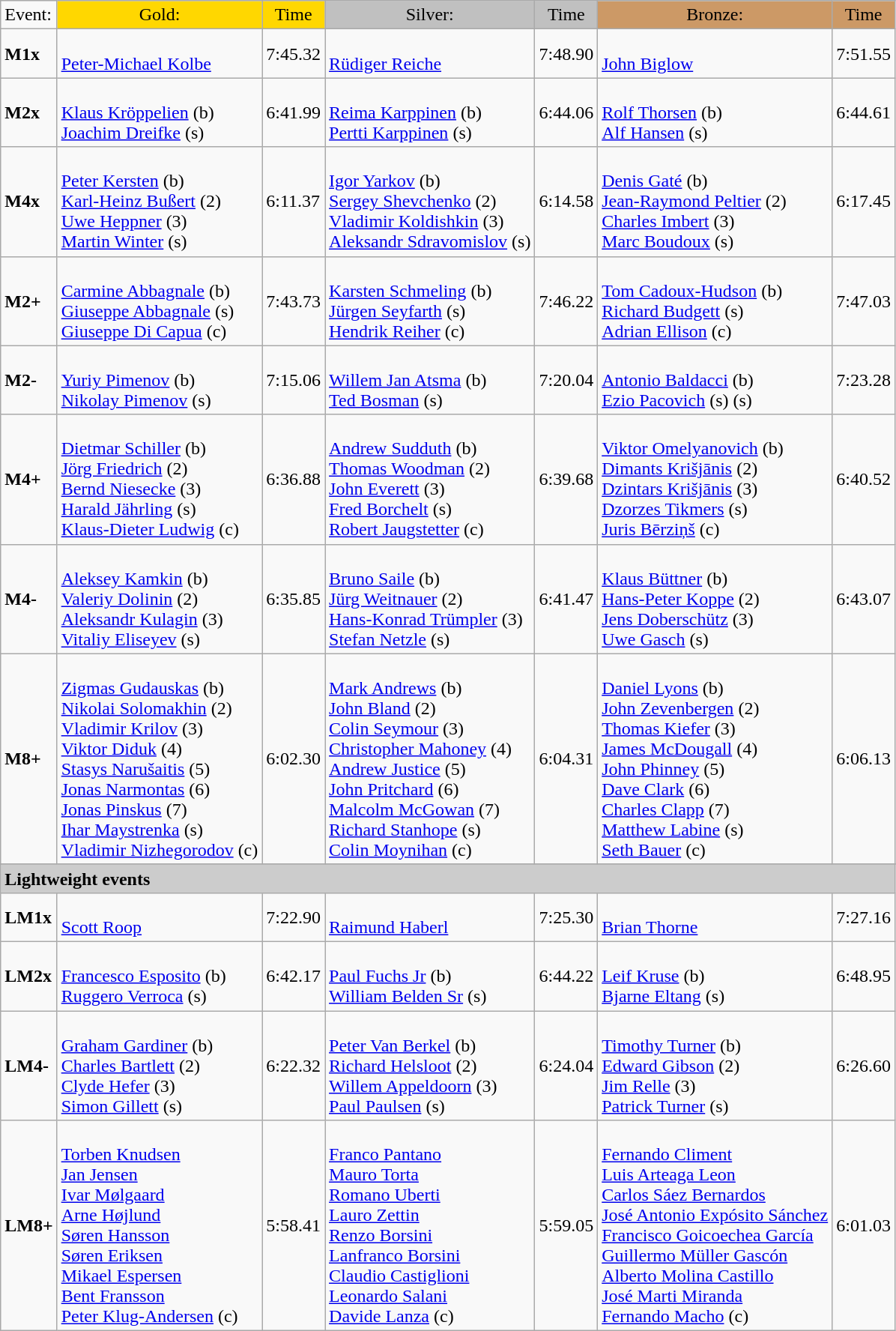<table class="wikitable">
<tr>
<td>Event:</td>
<td style="text-align:center;background-color:gold;">Gold:</td>
<td style="text-align:center;background-color:gold;">Time</td>
<td style="text-align:center;background-color:silver;">Silver:</td>
<td style="text-align:center;background-color:silver;">Time</td>
<td style="text-align:center;background-color:#CC9966;">Bronze:</td>
<td style="text-align:center;background-color:#CC9966;">Time</td>
</tr>
<tr>
<td><strong>M1x </strong></td>
<td><br><a href='#'>Peter-Michael Kolbe</a></td>
<td>7:45.32</td>
<td> <br> <a href='#'>Rüdiger Reiche</a></td>
<td>7:48.90</td>
<td> <br> <a href='#'>John Biglow</a></td>
<td>7:51.55</td>
</tr>
<tr>
<td><strong>M2x </strong></td>
<td> <br> <a href='#'>Klaus Kröppelien</a> (b)<br><a href='#'>Joachim Dreifke</a> (s)</td>
<td>6:41.99</td>
<td> <br> <a href='#'>Reima Karppinen</a> (b)<br><a href='#'>Pertti Karppinen</a> (s)</td>
<td>6:44.06</td>
<td> <br> <a href='#'>Rolf Thorsen</a> (b)<br><a href='#'>Alf Hansen</a> (s)</td>
<td>6:44.61</td>
</tr>
<tr>
<td><strong>M4x </strong></td>
<td> <br> <a href='#'>Peter Kersten</a> (b)<br><a href='#'>Karl-Heinz Bußert</a> (2)<br><a href='#'>Uwe Heppner</a> (3)<br><a href='#'>Martin Winter</a> (s)</td>
<td>6:11.37</td>
<td> <br> <a href='#'>Igor Yarkov</a> (b)<br><a href='#'>Sergey Shevchenko</a> (2)<br><a href='#'>Vladimir Koldishkin</a> (3)<br><a href='#'>Aleksandr Sdravomislov</a> (s)</td>
<td>6:14.58</td>
<td> <br> <a href='#'>Denis Gaté</a> (b)<br><a href='#'>Jean-Raymond Peltier</a> (2)<br><a href='#'>Charles Imbert</a> (3)<br><a href='#'>Marc Boudoux</a> (s)</td>
<td>6:17.45</td>
</tr>
<tr>
<td><strong>M2+</strong></td>
<td> <br> <a href='#'>Carmine Abbagnale</a> (b)<br><a href='#'>Giuseppe Abbagnale</a> (s)<br><a href='#'>Giuseppe Di Capua</a> (c)</td>
<td>7:43.73</td>
<td> <br> <a href='#'>Karsten Schmeling</a> (b)<br><a href='#'>Jürgen Seyfarth</a> (s)<br><a href='#'>Hendrik Reiher</a> (c)</td>
<td>7:46.22</td>
<td> <br> <a href='#'>Tom Cadoux-Hudson</a> (b)<br><a href='#'>Richard Budgett</a> (s)<br><a href='#'>Adrian Ellison</a> (c)</td>
<td>7:47.03</td>
</tr>
<tr>
<td><strong>M2-</strong></td>
<td> <br> <a href='#'>Yuriy Pimenov</a> (b)<br><a href='#'>Nikolay Pimenov</a> (s)</td>
<td>7:15.06</td>
<td> <br>  <a href='#'>Willem Jan Atsma</a> (b)<br><a href='#'>Ted Bosman</a> (s)</td>
<td>7:20.04</td>
<td> <br> <a href='#'>Antonio Baldacci</a> (b)<br><a href='#'>Ezio Pacovich</a> (s) (s)</td>
<td>7:23.28</td>
</tr>
<tr>
<td><strong>M4+</strong></td>
<td> <br> <a href='#'>Dietmar Schiller</a> (b)<br><a href='#'>Jörg Friedrich</a> (2)<br><a href='#'>Bernd Niesecke</a> (3)<br><a href='#'>Harald Jährling</a> (s)<br><a href='#'>Klaus-Dieter Ludwig</a> (c)</td>
<td>6:36.88</td>
<td> <br> <a href='#'>Andrew Sudduth</a> (b)<br><a href='#'>Thomas Woodman</a> (2)<br><a href='#'>John Everett</a> (3)<br><a href='#'>Fred Borchelt</a> (s)<br><a href='#'>Robert Jaugstetter</a> (c)</td>
<td>6:39.68</td>
<td> <br> <a href='#'>Viktor Omelyanovich</a> (b)<br><a href='#'>Dimants Krišjānis</a> (2)<br><a href='#'>Dzintars Krišjānis</a> (3)<br><a href='#'>Dzorzes Tikmers</a> (s)<br><a href='#'>Juris Bērziņš</a> (c)</td>
<td>6:40.52</td>
</tr>
<tr>
<td><strong>M4-</strong></td>
<td> <br> <a href='#'>Aleksey Kamkin</a> (b)<br><a href='#'>Valeriy Dolinin</a> (2)<br><a href='#'>Aleksandr Kulagin</a> (3)<br><a href='#'>Vitaliy Eliseyev</a> (s)<br></td>
<td>6:35.85</td>
<td> <br> <a href='#'>Bruno Saile</a> (b)<br><a href='#'>Jürg Weitnauer</a> (2)<br><a href='#'>Hans-Konrad Trümpler</a> (3)<br><a href='#'>Stefan Netzle</a> (s)<br></td>
<td>6:41.47</td>
<td> <br> <a href='#'>Klaus Büttner</a> (b)<br><a href='#'>Hans-Peter Koppe</a> (2)<br><a href='#'>Jens Doberschütz</a> (3)<br><a href='#'>Uwe Gasch</a> (s)<br></td>
<td>6:43.07</td>
</tr>
<tr>
<td><strong>M8+</strong></td>
<td> <br> <a href='#'>Zigmas Gudauskas</a> (b)<br><a href='#'>Nikolai Solomakhin</a> (2)<br><a href='#'>Vladimir Krilov</a> (3)<br><a href='#'>Viktor Diduk</a> (4)<br><a href='#'>Stasys Narušaitis</a> (5)<br><a href='#'>Jonas Narmontas</a> (6)<br><a href='#'>Jonas Pinskus</a> (7)<br><a href='#'>Ihar Maystrenka</a> (s)<br><a href='#'>Vladimir Nizhegorodov</a> (c)</td>
<td>6:02.30</td>
<td> <br> <a href='#'>Mark Andrews</a> (b)<br><a href='#'>John Bland</a> (2)<br><a href='#'>Colin Seymour</a> (3)<br><a href='#'>Christopher Mahoney</a> (4)<br><a href='#'>Andrew Justice</a> (5)<br><a href='#'>John Pritchard</a> (6)<br><a href='#'>Malcolm McGowan</a> (7)<br><a href='#'>Richard Stanhope</a> (s)<br><a href='#'>Colin Moynihan</a> (c)</td>
<td>6:04.31</td>
<td> <br> <a href='#'>Daniel Lyons</a> (b)<br><a href='#'>John Zevenbergen</a> (2)<br><a href='#'>Thomas Kiefer</a> (3)<br><a href='#'>James McDougall</a> (4)<br><a href='#'>John Phinney</a> (5)<br><a href='#'>Dave Clark</a> (6)<br><a href='#'>Charles Clapp</a> (7)<br><a href='#'>Matthew Labine</a> (s)<br><a href='#'>Seth Bauer</a> (c)</td>
<td>6:06.13</td>
</tr>
<tr>
</tr>
<tr bgcolor="#cccccc">
<td colspan=7><strong>Lightweight events</strong></td>
</tr>
<tr>
<td><strong>LM1x</strong></td>
<td> <br> <a href='#'>Scott Roop</a></td>
<td>7:22.90</td>
<td> <br> <a href='#'>Raimund Haberl</a></td>
<td>7:25.30</td>
<td> <br> <a href='#'>Brian Thorne</a></td>
<td>7:27.16</td>
</tr>
<tr>
<td><strong>LM2x</strong></td>
<td> <br> <a href='#'>Francesco Esposito</a> (b)<br><a href='#'>Ruggero Verroca</a> (s)</td>
<td>6:42.17</td>
<td> <br> <a href='#'>Paul Fuchs Jr</a> (b)<br><a href='#'>William Belden Sr</a> (s)</td>
<td>6:44.22</td>
<td> <br> <a href='#'>Leif Kruse</a> (b)<br><a href='#'>Bjarne Eltang</a> (s)</td>
<td>6:48.95</td>
</tr>
<tr>
<td><strong>LM4-</strong></td>
<td> <br> <a href='#'>Graham Gardiner</a> (b)<br><a href='#'>Charles Bartlett</a> (2)<br><a href='#'>Clyde Hefer</a> (3)<br><a href='#'>Simon Gillett</a> (s)</td>
<td>6:22.32</td>
<td> <br> <a href='#'>Peter Van Berkel</a> (b)<br><a href='#'>Richard Helsloot</a> (2)<br><a href='#'>Willem Appeldoorn</a> (3)<br><a href='#'>Paul Paulsen</a> (s)</td>
<td>6:24.04</td>
<td> <br> <a href='#'>Timothy Turner</a> (b)<br><a href='#'>Edward Gibson</a> (2)<br><a href='#'>Jim Relle</a> (3)<br><a href='#'>Patrick Turner</a> (s)</td>
<td>6:26.60</td>
</tr>
<tr>
<td><strong>LM8+</strong></td>
<td> <br> <a href='#'>Torben Knudsen</a> <br> <a href='#'>Jan Jensen</a> <br> <a href='#'>Ivar Mølgaard</a> <br> <a href='#'>Arne Højlund</a> <br> <a href='#'>Søren Hansson</a> <br> <a href='#'>Søren Eriksen</a> <br> <a href='#'>Mikael Espersen</a> <br> <a href='#'>Bent Fransson</a> <br> <a href='#'>Peter Klug-Andersen</a> (c)</td>
<td>5:58.41</td>
<td> <br> <a href='#'>Franco Pantano</a> <br> <a href='#'>Mauro Torta</a> <br> <a href='#'>Romano Uberti</a> <br> <a href='#'>Lauro Zettin</a> <br> <a href='#'>Renzo Borsini</a> <br> <a href='#'>Lanfranco Borsini</a> <br> <a href='#'>Claudio Castiglioni</a> <br> <a href='#'>Leonardo Salani</a> <br> <a href='#'>Davide Lanza</a> (c)</td>
<td>5:59.05</td>
<td> <br> <a href='#'>Fernando Climent</a> <br> <a href='#'>Luis Arteaga Leon</a> <br> <a href='#'>Carlos Sáez Bernardos</a> <br> <a href='#'>José Antonio Expósito Sánchez</a> <br> <a href='#'>Francisco Goicoechea García</a> <br> <a href='#'>Guillermo Müller Gascón</a> <br> <a href='#'>Alberto Molina Castillo</a> <br> <a href='#'>José Marti Miranda</a> <br> <a href='#'>Fernando Macho</a> (c)</td>
<td>6:01.03</td>
</tr>
</table>
